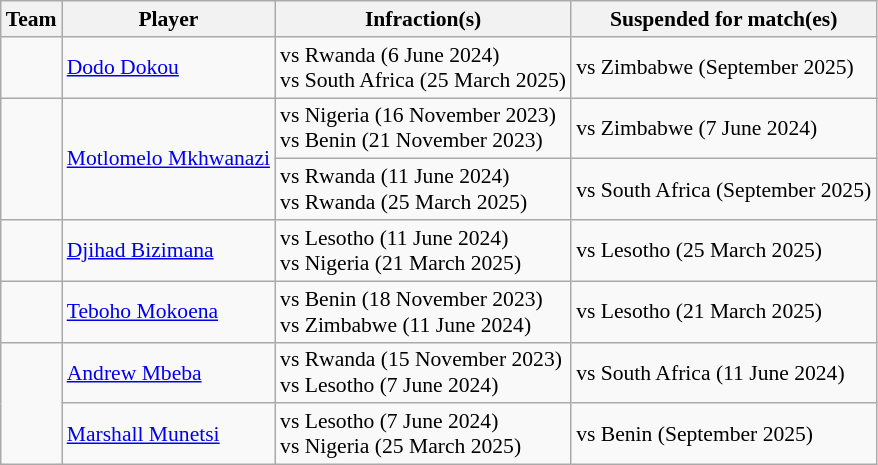<table class="wikitable" style="font-size:90%">
<tr>
<th>Team</th>
<th>Player</th>
<th>Infraction(s)</th>
<th>Suspended for match(es)</th>
</tr>
<tr>
<td></td>
<td><a href='#'>Dodo Dokou</a></td>
<td> vs Rwanda (6 June 2024)<br> vs South Africa (25 March 2025)</td>
<td>vs Zimbabwe (September 2025)</td>
</tr>
<tr>
<td rowspan=2></td>
<td rowspan=2><a href='#'>Motlomelo Mkhwanazi</a></td>
<td> vs Nigeria (16 November 2023)<br> vs Benin (21 November 2023)</td>
<td>vs Zimbabwe (7 June 2024)</td>
</tr>
<tr>
<td> vs Rwanda (11 June 2024)<br> vs Rwanda (25 March 2025)</td>
<td>vs South Africa (September 2025)</td>
</tr>
<tr>
<td></td>
<td><a href='#'>Djihad Bizimana</a></td>
<td> vs Lesotho (11 June 2024)<br> vs Nigeria (21 March 2025)</td>
<td>vs Lesotho (25 March 2025)</td>
</tr>
<tr>
<td></td>
<td><a href='#'>Teboho Mokoena</a></td>
<td> vs Benin (18 November 2023)<br> vs Zimbabwe (11 June 2024)</td>
<td>vs Lesotho (21 March 2025)</td>
</tr>
<tr>
<td rowspan=2></td>
<td><a href='#'>Andrew Mbeba</a></td>
<td> vs Rwanda (15 November 2023)<br> vs Lesotho (7 June 2024)</td>
<td>vs South Africa (11 June 2024)</td>
</tr>
<tr>
<td><a href='#'>Marshall Munetsi</a></td>
<td> vs Lesotho (7 June 2024)<br> vs Nigeria (25 March 2025)</td>
<td>vs Benin (September 2025)</td>
</tr>
</table>
